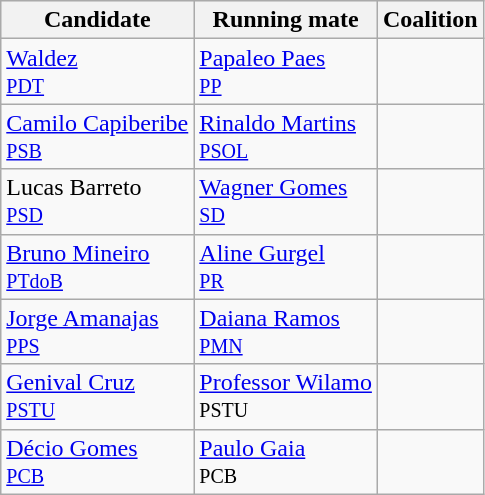<table class="sortable wikitable">
<tr style="background:#ececec; vertical-align:top;">
<th>Candidate</th>
<th>Running mate</th>
<th>Coalition</th>
</tr>
<tr>
<td><a href='#'>Waldez</a><br><small><a href='#'>PDT</a></small></td>
<td><a href='#'>Papaleo Paes</a><br><small><a href='#'>PP</a></small></td>
<td></td>
</tr>
<tr>
<td><a href='#'>Camilo Capiberibe</a><br><small><a href='#'>PSB</a></small></td>
<td><a href='#'>Rinaldo Martins</a><br><small><a href='#'>PSOL</a></small></td>
<td></td>
</tr>
<tr>
<td>Lucas Barreto<br><small><a href='#'>PSD</a></small></td>
<td><a href='#'>Wagner Gomes</a><br><small><a href='#'>SD</a></small></td>
<td></td>
</tr>
<tr>
<td><a href='#'>Bruno Mineiro</a><br><small><a href='#'>PTdoB</a></small></td>
<td><a href='#'>Aline Gurgel</a><br><small><a href='#'>PR</a></small></td>
<td></td>
</tr>
<tr>
<td><a href='#'>Jorge Amanajas</a><br><small><a href='#'>PPS</a></small></td>
<td><a href='#'>Daiana Ramos</a><br><small><a href='#'>PMN</a></small></td>
<td></td>
</tr>
<tr>
<td><a href='#'>Genival Cruz</a><br><small><a href='#'>PSTU</a></small></td>
<td><a href='#'>Professor Wilamo</a><br><small>PSTU</small></td>
<td></td>
</tr>
<tr>
<td><a href='#'>Décio Gomes</a><br><small><a href='#'>PCB</a></small></td>
<td><a href='#'>Paulo Gaia</a><br><small>PCB</small></td>
<td></td>
</tr>
</table>
